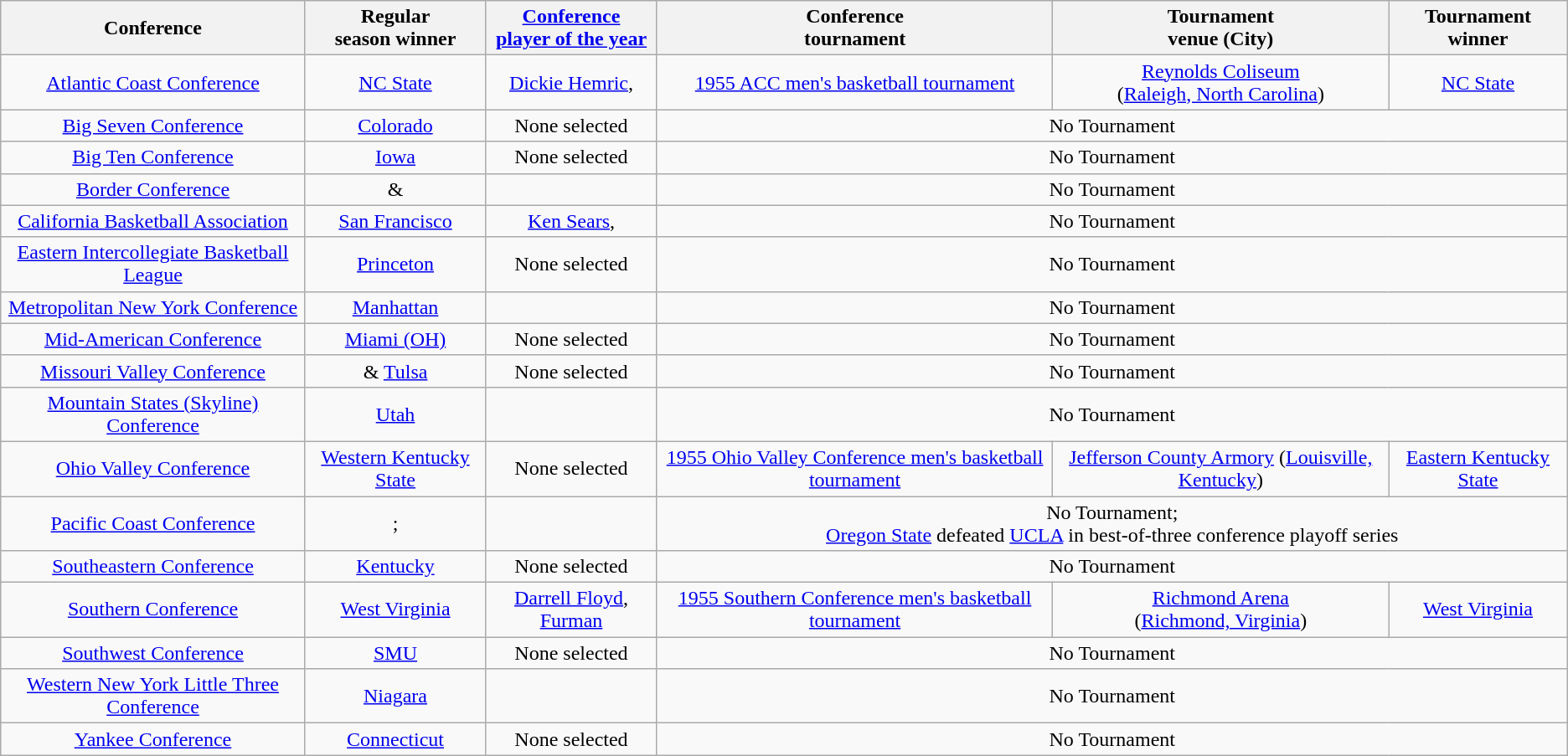<table class="wikitable" style="text-align:center;">
<tr>
<th>Conference</th>
<th>Regular <br> season winner</th>
<th><a href='#'>Conference <br> player of the year</a></th>
<th>Conference <br> tournament</th>
<th>Tournament <br> venue (City)</th>
<th>Tournament <br> winner</th>
</tr>
<tr>
<td><a href='#'>Atlantic Coast Conference</a></td>
<td><a href='#'>NC State</a></td>
<td><a href='#'>Dickie Hemric</a>, </td>
<td><a href='#'>1955 ACC men's basketball tournament</a></td>
<td><a href='#'>Reynolds Coliseum</a><br>(<a href='#'>Raleigh, North Carolina</a>)</td>
<td><a href='#'>NC State</a></td>
</tr>
<tr>
<td><a href='#'>Big Seven Conference</a></td>
<td><a href='#'>Colorado</a></td>
<td>None selected</td>
<td colspan=3>No Tournament</td>
</tr>
<tr>
<td><a href='#'>Big Ten Conference</a></td>
<td><a href='#'>Iowa</a></td>
<td>None selected</td>
<td colspan=3>No Tournament</td>
</tr>
<tr>
<td><a href='#'>Border Conference</a></td>
<td> & </td>
<td></td>
<td colspan=3>No Tournament</td>
</tr>
<tr>
<td><a href='#'>California Basketball Association</a></td>
<td><a href='#'>San Francisco</a></td>
<td><a href='#'>Ken Sears</a>, </td>
<td colspan=3>No Tournament</td>
</tr>
<tr>
<td><a href='#'>Eastern Intercollegiate Basketball League</a></td>
<td><a href='#'>Princeton</a></td>
<td>None selected</td>
<td colspan=3>No Tournament</td>
</tr>
<tr>
<td><a href='#'>Metropolitan New York Conference</a></td>
<td><a href='#'>Manhattan</a></td>
<td></td>
<td colspan=3>No Tournament</td>
</tr>
<tr>
<td><a href='#'>Mid-American Conference</a></td>
<td><a href='#'>Miami (OH)</a></td>
<td>None selected</td>
<td colspan=3>No Tournament</td>
</tr>
<tr>
<td><a href='#'>Missouri Valley Conference</a></td>
<td> & <a href='#'>Tulsa</a></td>
<td>None selected</td>
<td colspan=3>No Tournament</td>
</tr>
<tr>
<td><a href='#'>Mountain States (Skyline) Conference</a></td>
<td><a href='#'>Utah</a></td>
<td></td>
<td colspan=3>No Tournament</td>
</tr>
<tr>
<td><a href='#'>Ohio Valley Conference</a></td>
<td><a href='#'>Western Kentucky State</a></td>
<td>None selected</td>
<td><a href='#'>1955 Ohio Valley Conference men's basketball tournament</a></td>
<td><a href='#'>Jefferson County Armory</a> (<a href='#'>Louisville, Kentucky</a>)</td>
<td><a href='#'>Eastern Kentucky State</a></td>
</tr>
<tr>
<td><a href='#'>Pacific Coast Conference</a></td>
<td>; </td>
<td></td>
<td colspan=3>No Tournament;<br><a href='#'>Oregon State</a> defeated <a href='#'>UCLA</a> in best-of-three conference playoff series</td>
</tr>
<tr>
<td><a href='#'>Southeastern Conference</a></td>
<td><a href='#'>Kentucky</a></td>
<td>None selected</td>
<td colspan=3>No Tournament</td>
</tr>
<tr>
<td><a href='#'>Southern Conference</a></td>
<td><a href='#'>West Virginia</a></td>
<td><a href='#'>Darrell Floyd</a>, <a href='#'>Furman</a></td>
<td><a href='#'>1955 Southern Conference men's basketball tournament</a></td>
<td><a href='#'>Richmond Arena</a><br>(<a href='#'>Richmond, Virginia</a>)</td>
<td><a href='#'>West Virginia</a></td>
</tr>
<tr>
<td><a href='#'>Southwest Conference</a></td>
<td><a href='#'>SMU</a></td>
<td>None selected</td>
<td colspan=3>No Tournament</td>
</tr>
<tr>
<td><a href='#'>Western New York Little Three Conference</a></td>
<td><a href='#'>Niagara</a></td>
<td></td>
<td colspan=3>No Tournament</td>
</tr>
<tr>
<td><a href='#'>Yankee Conference</a></td>
<td><a href='#'>Connecticut</a></td>
<td>None selected</td>
<td colspan=3>No Tournament</td>
</tr>
</table>
